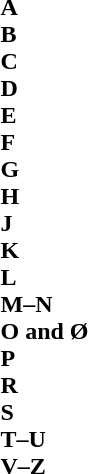<table class="toccolours collapsible collapsed" style="width:100%; background:inherit">
<tr>
<td><br><strong>A</strong>
<br><strong>B</strong>
<br><strong>C</strong>
<br><strong>D</strong>
<br><strong>E</strong>
<br><strong>F</strong>
<br><strong>G</strong>
<br><strong>H</strong>
<br><strong>J</strong>
<br><strong>K</strong>
<br><strong>L</strong>
<br><strong>M–N</strong>
<br><strong>O and Ø</strong>
<br><strong>P</strong>
<br><strong>R</strong>
<br><strong>S</strong>
<br><strong>T–U</strong>
<br><strong>V–Z</strong>
</td>
</tr>
</table>
